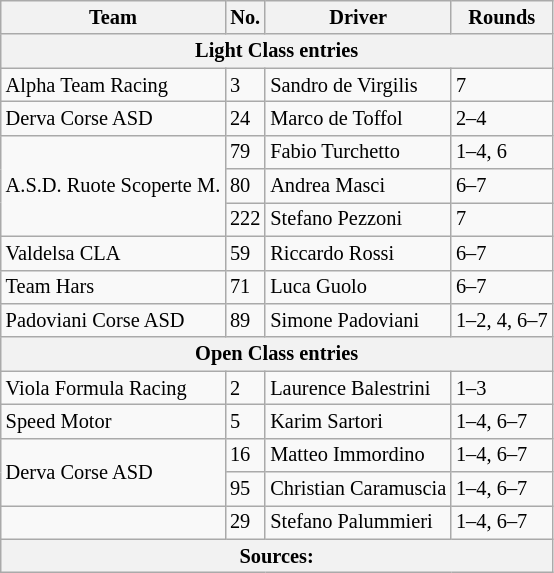<table class="wikitable" style="font-size:85%">
<tr>
<th>Team</th>
<th>No.</th>
<th>Driver</th>
<th>Rounds</th>
</tr>
<tr>
<th colspan="4">Light Class entries</th>
</tr>
<tr>
<td> Alpha Team Racing</td>
<td>3</td>
<td> Sandro de Virgilis</td>
<td>7</td>
</tr>
<tr>
<td> Derva Corse ASD</td>
<td>24</td>
<td> Marco de Toffol</td>
<td>2–4</td>
</tr>
<tr>
<td rowspan="3"> A.S.D. Ruote Scoperte M.</td>
<td>79</td>
<td> Fabio Turchetto</td>
<td>1–4, 6</td>
</tr>
<tr>
<td>80</td>
<td> Andrea Masci</td>
<td>6–7</td>
</tr>
<tr>
<td>222</td>
<td> Stefano Pezzoni</td>
<td>7</td>
</tr>
<tr>
<td> Valdelsa CLA</td>
<td>59</td>
<td> Riccardo Rossi</td>
<td>6–7</td>
</tr>
<tr>
<td> Team Hars</td>
<td>71</td>
<td> Luca Guolo</td>
<td>6–7</td>
</tr>
<tr>
<td> Padoviani Corse ASD</td>
<td>89</td>
<td> Simone Padoviani</td>
<td>1–2, 4, 6–7</td>
</tr>
<tr>
<th colspan="4">Open Class entries</th>
</tr>
<tr>
<td> Viola Formula Racing</td>
<td>2</td>
<td> Laurence Balestrini</td>
<td>1–3</td>
</tr>
<tr>
<td> Speed Motor</td>
<td>5</td>
<td> Karim Sartori</td>
<td>1–4, 6–7</td>
</tr>
<tr>
<td rowspan="2"> Derva Corse ASD</td>
<td>16</td>
<td> Matteo Immordino</td>
<td>1–4, 6–7</td>
</tr>
<tr>
<td>95</td>
<td> Christian Caramuscia</td>
<td>1–4, 6–7</td>
</tr>
<tr>
<td> </td>
<td>29</td>
<td> Stefano Palummieri</td>
<td>1–4, 6–7</td>
</tr>
<tr>
<th colspan="4">Sources: </th>
</tr>
</table>
